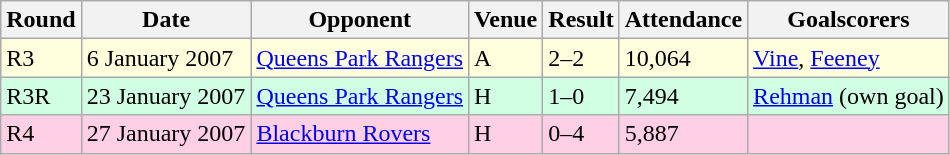<table class="wikitable">
<tr>
<th>Round</th>
<th>Date</th>
<th>Opponent</th>
<th>Venue</th>
<th>Result</th>
<th>Attendance</th>
<th>Goalscorers</th>
</tr>
<tr style="background-color: #ffffdd;">
<td>R3</td>
<td>6 January 2007</td>
<td><a href='#'>Queens Park Rangers</a></td>
<td>A</td>
<td>2–2</td>
<td>10,064</td>
<td><a href='#'>Vine</a>, <a href='#'>Feeney</a></td>
</tr>
<tr style="background-color: #d0ffe3;">
<td>R3R</td>
<td>23 January 2007</td>
<td><a href='#'>Queens Park Rangers</a></td>
<td>H</td>
<td>1–0</td>
<td>7,494</td>
<td><a href='#'>Rehman</a> (own goal)</td>
</tr>
<tr style="background-color: #ffd0e3;">
<td>R4</td>
<td>27 January 2007</td>
<td><a href='#'>Blackburn Rovers</a></td>
<td>H</td>
<td>0–4</td>
<td>5,887</td>
<td></td>
</tr>
</table>
